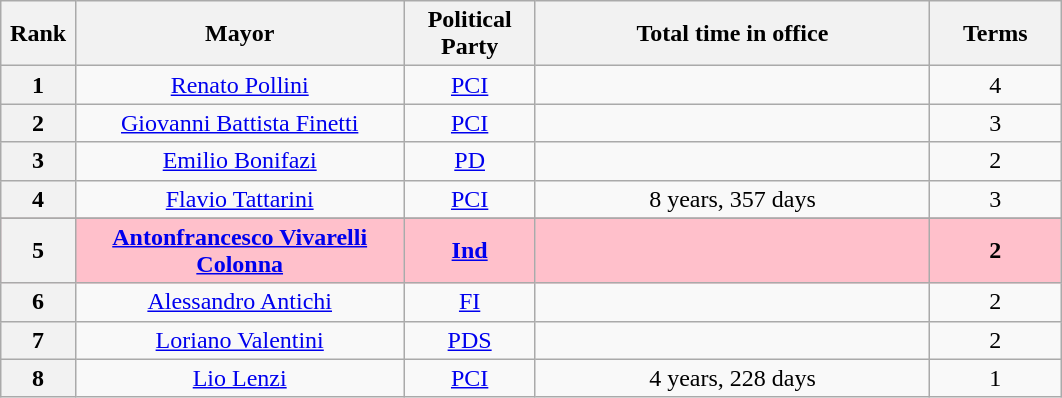<table class="wikitable" style="text-align:center; width:56%; border:1px #AAAAFF solid">
<tr>
<th width=3%>Rank</th>
<th width=25%>Mayor</th>
<th width=10%>Political Party</th>
<th width=30%>Total time in office</th>
<th width=10%>Terms</th>
</tr>
<tr>
<th>1</th>
<td><a href='#'>Renato Pollini</a></td>
<td><a href='#'>PCI</a></td>
<td></td>
<td>4</td>
</tr>
<tr>
<th>2</th>
<td><a href='#'>Giovanni Battista Finetti</a></td>
<td><a href='#'>PCI</a></td>
<td></td>
<td>3</td>
</tr>
<tr>
<th>3</th>
<td><a href='#'>Emilio Bonifazi</a></td>
<td><a href='#'>PD</a></td>
<td></td>
<td>2</td>
</tr>
<tr>
<th>4</th>
<td><a href='#'>Flavio Tattarini</a></td>
<td><a href='#'>PCI</a></td>
<td>8 years, 357 days</td>
<td>3</td>
</tr>
<tr>
</tr>
<tr bgcolor="pink">
<th>5</th>
<td><strong><a href='#'>Antonfrancesco Vivarelli Colonna</a></strong></td>
<td><strong><a href='#'>Ind</a></strong></td>
<td><strong></strong></td>
<td><strong>2</strong></td>
</tr>
<tr>
<th>6</th>
<td><a href='#'>Alessandro Antichi</a></td>
<td><a href='#'>FI</a></td>
<td></td>
<td>2</td>
</tr>
<tr>
<th>7</th>
<td><a href='#'>Loriano Valentini</a></td>
<td><a href='#'>PDS</a></td>
<td></td>
<td>2</td>
</tr>
<tr>
<th>8</th>
<td><a href='#'>Lio Lenzi</a></td>
<td><a href='#'>PCI</a></td>
<td>4 years, 228 days</td>
<td>1</td>
</tr>
</table>
